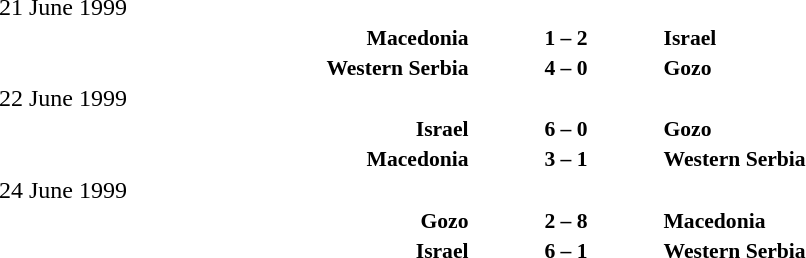<table width=100% cellspacing=1>
<tr>
<th width=25%></th>
<th width=10%></th>
<th></th>
</tr>
<tr>
<td>21 June 1999</td>
</tr>
<tr style=font-size:90%>
<td align=right><strong>Macedonia</strong></td>
<td align=center><strong>1 – 2</strong></td>
<td><strong>Israel</strong></td>
</tr>
<tr style=font-size:90%>
<td align=right><strong>Western Serbia</strong></td>
<td align=center><strong>4 – 0</strong></td>
<td><strong>Gozo</strong></td>
</tr>
<tr>
<td>22 June 1999</td>
</tr>
<tr style=font-size:90%>
<td align=right><strong>Israel</strong></td>
<td align=center><strong>6 – 0</strong></td>
<td><strong>Gozo</strong></td>
</tr>
<tr style=font-size:90%>
<td align=right><strong>Macedonia</strong></td>
<td align=center><strong>3 – 1</strong></td>
<td><strong>Western Serbia</strong></td>
</tr>
<tr>
<td>24 June 1999</td>
</tr>
<tr style=font-size:90%>
<td align=right><strong>Gozo</strong></td>
<td align=center><strong>2 – 8</strong></td>
<td><strong>Macedonia</strong></td>
</tr>
<tr style=font-size:90%>
<td align=right><strong>Israel</strong></td>
<td align=center><strong>6 – 1</strong></td>
<td><strong>Western Serbia</strong></td>
</tr>
</table>
